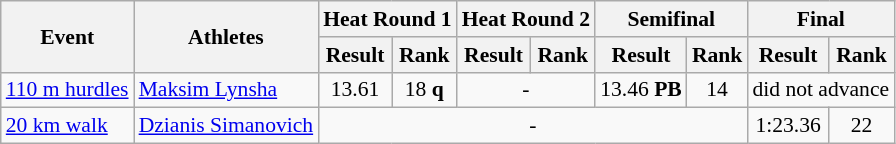<table class="wikitable" border="1" style="font-size:90%">
<tr>
<th rowspan="2">Event</th>
<th rowspan="2">Athletes</th>
<th colspan="2">Heat Round 1</th>
<th colspan="2">Heat Round 2</th>
<th colspan="2">Semifinal</th>
<th colspan="2">Final</th>
</tr>
<tr>
<th>Result</th>
<th>Rank</th>
<th>Result</th>
<th>Rank</th>
<th>Result</th>
<th>Rank</th>
<th>Result</th>
<th>Rank</th>
</tr>
<tr>
<td><a href='#'>110 m hurdles</a></td>
<td><a href='#'>Maksim Lynsha</a></td>
<td align=center>13.61</td>
<td align=center>18 <strong>q</strong></td>
<td align=center colspan="2">-</td>
<td align=center>13.46 <strong>PB</strong></td>
<td align=center>14</td>
<td align=center colspan="2">did not advance</td>
</tr>
<tr>
<td><a href='#'>20 km walk</a></td>
<td><a href='#'>Dzianis Simanovich</a></td>
<td align=center colspan="6">-</td>
<td align=center>1:23.36</td>
<td align=center>22</td>
</tr>
</table>
